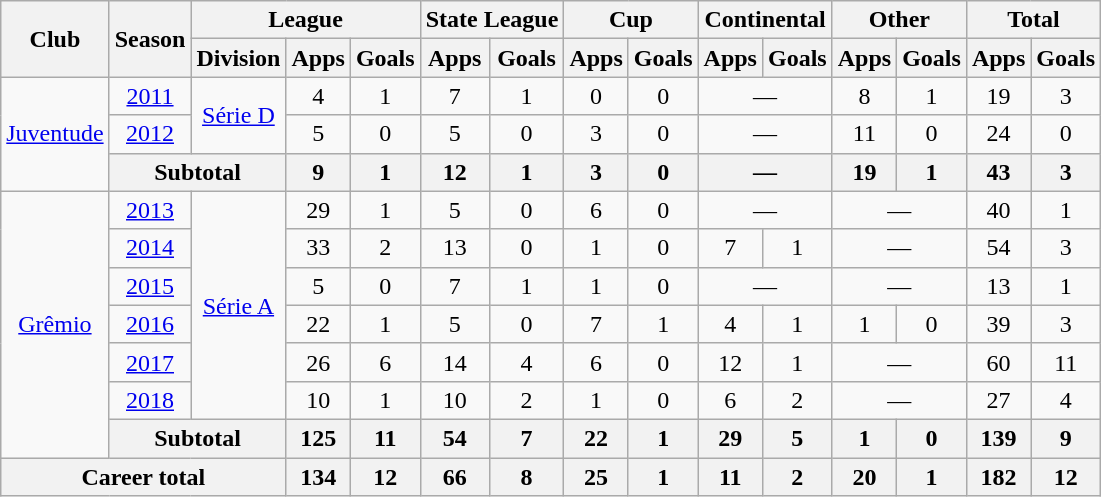<table class="wikitable" style="text-align: center;">
<tr>
<th rowspan="2">Club</th>
<th rowspan="2">Season</th>
<th colspan="3">League</th>
<th colspan="2">State League</th>
<th colspan="2">Cup</th>
<th colspan="2">Continental</th>
<th colspan="2">Other</th>
<th colspan="2">Total</th>
</tr>
<tr>
<th>Division</th>
<th>Apps</th>
<th>Goals</th>
<th>Apps</th>
<th>Goals</th>
<th>Apps</th>
<th>Goals</th>
<th>Apps</th>
<th>Goals</th>
<th>Apps</th>
<th>Goals</th>
<th>Apps</th>
<th>Goals</th>
</tr>
<tr>
<td rowspan="3" valign="center"><a href='#'>Juventude</a></td>
<td><a href='#'>2011</a></td>
<td rowspan="2"><a href='#'>Série D</a></td>
<td>4</td>
<td>1</td>
<td>7</td>
<td>1</td>
<td>0</td>
<td>0</td>
<td colspan="2">—</td>
<td>8</td>
<td>1</td>
<td>19</td>
<td>3</td>
</tr>
<tr>
<td><a href='#'>2012</a></td>
<td>5</td>
<td>0</td>
<td>5</td>
<td>0</td>
<td>3</td>
<td>0</td>
<td colspan="2">—</td>
<td>11</td>
<td>0</td>
<td>24</td>
<td>0</td>
</tr>
<tr>
<th colspan="2">Subtotal</th>
<th>9</th>
<th>1</th>
<th>12</th>
<th>1</th>
<th>3</th>
<th>0</th>
<th colspan="2">—</th>
<th>19</th>
<th>1</th>
<th>43</th>
<th>3</th>
</tr>
<tr>
<td rowspan="7" valign="center"><a href='#'>Grêmio</a></td>
<td><a href='#'>2013</a></td>
<td rowspan="6"><a href='#'>Série A</a></td>
<td>29</td>
<td>1</td>
<td>5</td>
<td>0</td>
<td>6</td>
<td>0</td>
<td colspan="2">—</td>
<td colspan="2">—</td>
<td>40</td>
<td>1</td>
</tr>
<tr>
<td><a href='#'>2014</a></td>
<td>33</td>
<td>2</td>
<td>13</td>
<td>0</td>
<td>1</td>
<td>0</td>
<td>7</td>
<td>1</td>
<td colspan="2">—</td>
<td>54</td>
<td>3</td>
</tr>
<tr>
<td><a href='#'>2015</a></td>
<td>5</td>
<td>0</td>
<td>7</td>
<td>1</td>
<td>1</td>
<td>0</td>
<td colspan="2">—</td>
<td colspan="2">—</td>
<td>13</td>
<td>1</td>
</tr>
<tr>
<td><a href='#'>2016</a></td>
<td>22</td>
<td>1</td>
<td>5</td>
<td>0</td>
<td>7</td>
<td>1</td>
<td>4</td>
<td>1</td>
<td>1</td>
<td>0</td>
<td>39</td>
<td>3</td>
</tr>
<tr>
<td><a href='#'>2017</a></td>
<td>26</td>
<td>6</td>
<td>14</td>
<td>4</td>
<td>6</td>
<td>0</td>
<td>12</td>
<td>1</td>
<td colspan="2">—</td>
<td>60</td>
<td>11</td>
</tr>
<tr>
<td><a href='#'>2018</a></td>
<td>10</td>
<td>1</td>
<td>10</td>
<td>2</td>
<td>1</td>
<td>0</td>
<td>6</td>
<td>2</td>
<td colspan="2">—</td>
<td>27</td>
<td>4</td>
</tr>
<tr>
<th colspan="2">Subtotal</th>
<th>125</th>
<th>11</th>
<th>54</th>
<th>7</th>
<th>22</th>
<th>1</th>
<th>29</th>
<th>5</th>
<th>1</th>
<th>0</th>
<th>139</th>
<th>9</th>
</tr>
<tr>
<th colspan="3"><strong>Career total</strong></th>
<th>134</th>
<th>12</th>
<th>66</th>
<th>8</th>
<th>25</th>
<th>1</th>
<th>11</th>
<th>2</th>
<th>20</th>
<th>1</th>
<th>182</th>
<th>12</th>
</tr>
</table>
